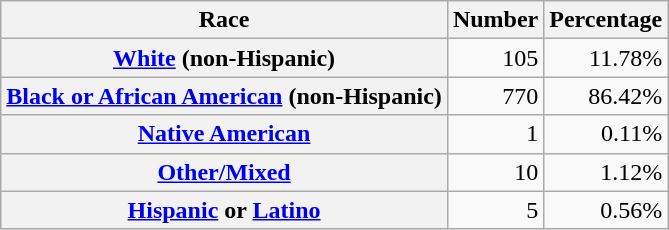<table class="wikitable" style="text-align:right">
<tr>
<th scope="col">Race</th>
<th scope="col">Number</th>
<th scope="col">Percentage</th>
</tr>
<tr>
<th scope="row"><a href='#'>White</a> (non-Hispanic)</th>
<td>105</td>
<td>11.78%</td>
</tr>
<tr>
<th scope="row"><a href='#'>Black or African American</a> (non-Hispanic)</th>
<td>770</td>
<td>86.42%</td>
</tr>
<tr>
<th scope="row"><a href='#'>Native American</a></th>
<td>1</td>
<td>0.11%</td>
</tr>
<tr>
<th scope="row"><a href='#'>Other/Mixed</a></th>
<td>10</td>
<td>1.12%</td>
</tr>
<tr>
<th scope="row"><a href='#'>Hispanic</a> or <a href='#'>Latino</a></th>
<td>5</td>
<td>0.56%</td>
</tr>
</table>
